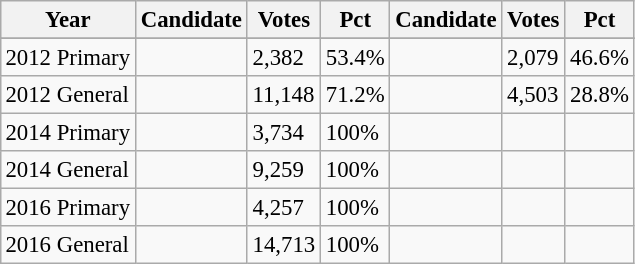<table class="wikitable" style="margin:0.5em ; font-size:95%">
<tr>
<th>Year</th>
<th>Candidate</th>
<th>Votes</th>
<th>Pct</th>
<th>Candidate</th>
<th>Votes</th>
<th>Pct</th>
</tr>
<tr>
</tr>
<tr>
<td>2012 Primary</td>
<td></td>
<td>2,382</td>
<td>53.4%</td>
<td></td>
<td>2,079</td>
<td>46.6%</td>
</tr>
<tr>
<td>2012 General</td>
<td></td>
<td>11,148</td>
<td>71.2%</td>
<td></td>
<td>4,503</td>
<td>28.8%</td>
</tr>
<tr>
<td>2014 Primary</td>
<td></td>
<td>3,734</td>
<td>100%</td>
<td></td>
<td></td>
<td></td>
</tr>
<tr>
<td>2014 General</td>
<td></td>
<td>9,259</td>
<td>100%</td>
<td></td>
<td></td>
<td></td>
</tr>
<tr>
<td>2016 Primary</td>
<td></td>
<td>4,257</td>
<td>100%</td>
<td></td>
<td></td>
<td></td>
</tr>
<tr>
<td>2016 General</td>
<td></td>
<td>14,713</td>
<td>100%</td>
<td></td>
<td></td>
<td></td>
</tr>
</table>
